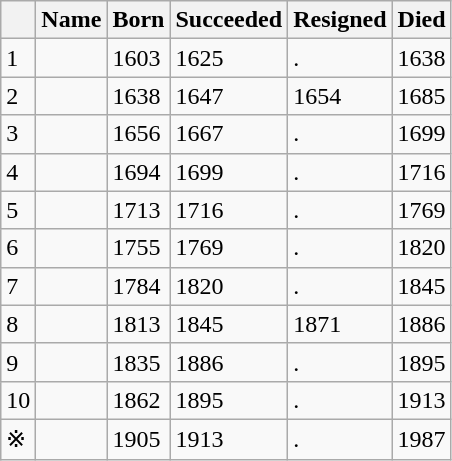<table class=wikitable>
<tr>
<th></th>
<th>Name</th>
<th>Born</th>
<th>Succeeded</th>
<th>Resigned</th>
<th>Died</th>
</tr>
<tr>
<td>1</td>
<td></td>
<td>1603</td>
<td>1625</td>
<td>.</td>
<td>1638</td>
</tr>
<tr>
<td>2</td>
<td></td>
<td>1638</td>
<td>1647</td>
<td>1654</td>
<td>1685</td>
</tr>
<tr>
<td>3</td>
<td></td>
<td>1656</td>
<td>1667</td>
<td>.</td>
<td>1699</td>
</tr>
<tr>
<td>4</td>
<td></td>
<td>1694</td>
<td>1699</td>
<td>.</td>
<td>1716</td>
</tr>
<tr>
<td>5</td>
<td></td>
<td>1713</td>
<td>1716</td>
<td>.</td>
<td>1769</td>
</tr>
<tr>
<td>6</td>
<td></td>
<td>1755</td>
<td>1769</td>
<td>.</td>
<td>1820</td>
</tr>
<tr>
<td>7</td>
<td></td>
<td>1784</td>
<td>1820</td>
<td>.</td>
<td>1845</td>
</tr>
<tr>
<td>8</td>
<td></td>
<td>1813</td>
<td>1845</td>
<td>1871</td>
<td>1886</td>
</tr>
<tr>
<td>9</td>
<td></td>
<td>1835</td>
<td>1886</td>
<td>.</td>
<td>1895</td>
</tr>
<tr>
<td>10</td>
<td></td>
<td>1862</td>
<td>1895</td>
<td>.</td>
<td>1913</td>
</tr>
<tr>
<td>※</td>
<td></td>
<td>1905</td>
<td>1913</td>
<td>.</td>
<td>1987</td>
</tr>
</table>
